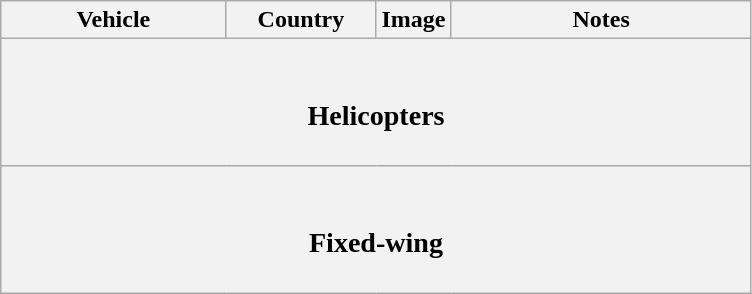<table class="wikitable sortable">
<tr>
<th scope="col" style="width: 30%;">Vehicle</th>
<th scope="col" style="width: 20%;">Country</th>
<th scope="col" style="width: 10%;">Image</th>
<th scope="col" style="width: 40%;">Notes</th>
</tr>
<tr>
<th style="align: center;" colspan="4"><br><h3>Helicopters</h3>


</th>
</tr>
<tr>
<th style="align: center;" colspan="4"><br><h3>Fixed-wing</h3></th>
</tr>
</table>
